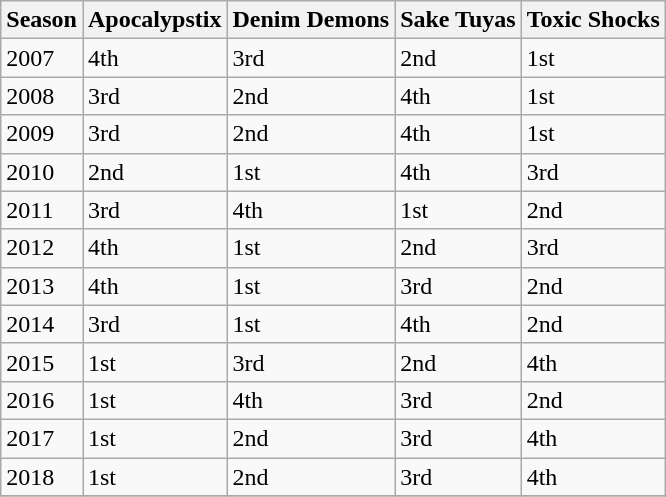<table class="wikitable sortable">
<tr>
<th>Season</th>
<th>Apocalypstix</th>
<th>Denim Demons</th>
<th>Sake Tuyas</th>
<th>Toxic Shocks</th>
</tr>
<tr>
<td>2007</td>
<td>4th</td>
<td>3rd</td>
<td>2nd</td>
<td>1st</td>
</tr>
<tr>
<td>2008</td>
<td>3rd</td>
<td>2nd</td>
<td>4th</td>
<td>1st</td>
</tr>
<tr>
<td>2009</td>
<td>3rd</td>
<td>2nd</td>
<td>4th</td>
<td>1st</td>
</tr>
<tr>
<td>2010</td>
<td>2nd</td>
<td>1st</td>
<td>4th</td>
<td>3rd</td>
</tr>
<tr>
<td>2011</td>
<td>3rd</td>
<td>4th</td>
<td>1st</td>
<td>2nd</td>
</tr>
<tr>
<td>2012</td>
<td>4th</td>
<td>1st</td>
<td>2nd</td>
<td>3rd</td>
</tr>
<tr>
<td>2013</td>
<td>4th</td>
<td>1st</td>
<td>3rd</td>
<td>2nd</td>
</tr>
<tr>
<td>2014</td>
<td>3rd</td>
<td>1st</td>
<td>4th</td>
<td>2nd</td>
</tr>
<tr>
<td>2015</td>
<td>1st</td>
<td>3rd</td>
<td>2nd</td>
<td>4th</td>
</tr>
<tr>
<td>2016</td>
<td>1st</td>
<td>4th</td>
<td>3rd</td>
<td>2nd</td>
</tr>
<tr>
<td>2017</td>
<td>1st</td>
<td>2nd</td>
<td>3rd</td>
<td>4th</td>
</tr>
<tr>
<td>2018</td>
<td>1st</td>
<td>2nd</td>
<td>3rd</td>
<td>4th</td>
</tr>
<tr>
</tr>
</table>
